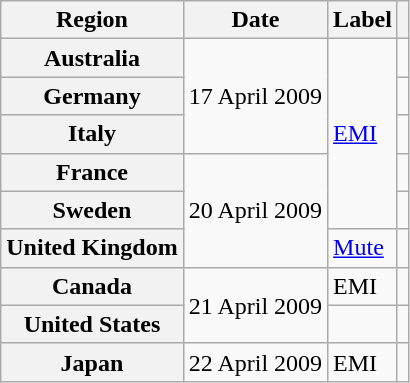<table class="wikitable plainrowheaders">
<tr>
<th scope="col">Region</th>
<th scope="col">Date</th>
<th scope="col">Label</th>
<th scope="col"></th>
</tr>
<tr>
<th scope="row">Australia</th>
<td rowspan="3">17 April 2009</td>
<td rowspan="5"><a href='#'>EMI</a></td>
<td align="center"></td>
</tr>
<tr>
<th scope="row">Germany</th>
<td align="center"></td>
</tr>
<tr>
<th scope="row">Italy</th>
<td align="center"></td>
</tr>
<tr>
<th scope="row">France</th>
<td rowspan="3">20 April 2009</td>
<td align="center"></td>
</tr>
<tr>
<th scope="row">Sweden</th>
<td align="center"></td>
</tr>
<tr>
<th scope="row">United Kingdom</th>
<td><a href='#'>Mute</a></td>
<td align="center"></td>
</tr>
<tr>
<th scope="row">Canada</th>
<td rowspan="2">21 April 2009</td>
<td>EMI</td>
<td align="center"></td>
</tr>
<tr>
<th scope="row">United States</th>
<td></td>
<td align="center"></td>
</tr>
<tr>
<th scope="row">Japan</th>
<td>22 April 2009</td>
<td>EMI</td>
<td align="center"></td>
</tr>
</table>
